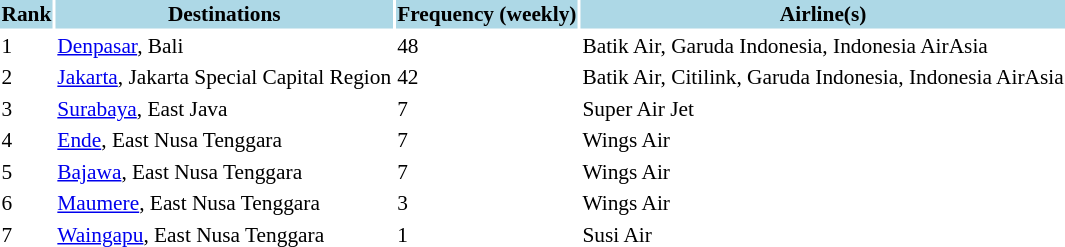<table class="sortable" style="font-size:89%; align=center;">
<tr style="background:lightblue;">
<th>Rank</th>
<th>Destinations</th>
<th>Frequency (weekly)</th>
<th>Airline(s)</th>
</tr>
<tr>
<td>1</td>
<td> <a href='#'>Denpasar</a>, Bali</td>
<td>48</td>
<td>Batik Air, Garuda Indonesia, Indonesia AirAsia</td>
</tr>
<tr>
<td>2</td>
<td> <a href='#'>Jakarta</a>, Jakarta Special Capital Region</td>
<td>42</td>
<td>Batik Air, Citilink, Garuda Indonesia, Indonesia AirAsia</td>
</tr>
<tr>
<td>3</td>
<td> <a href='#'>Surabaya</a>, East Java</td>
<td>7</td>
<td>Super Air Jet</td>
</tr>
<tr>
<td>4</td>
<td> <a href='#'>Ende</a>, East Nusa Tenggara</td>
<td>7</td>
<td>Wings Air</td>
</tr>
<tr>
<td>5</td>
<td> <a href='#'>Bajawa</a>, East Nusa Tenggara</td>
<td>7</td>
<td>Wings Air</td>
</tr>
<tr>
<td>6</td>
<td> <a href='#'>Maumere</a>, East Nusa Tenggara</td>
<td>3</td>
<td>Wings Air</td>
</tr>
<tr>
<td>7</td>
<td> <a href='#'>Waingapu</a>, East Nusa Tenggara</td>
<td>1</td>
<td>Susi Air</td>
</tr>
</table>
